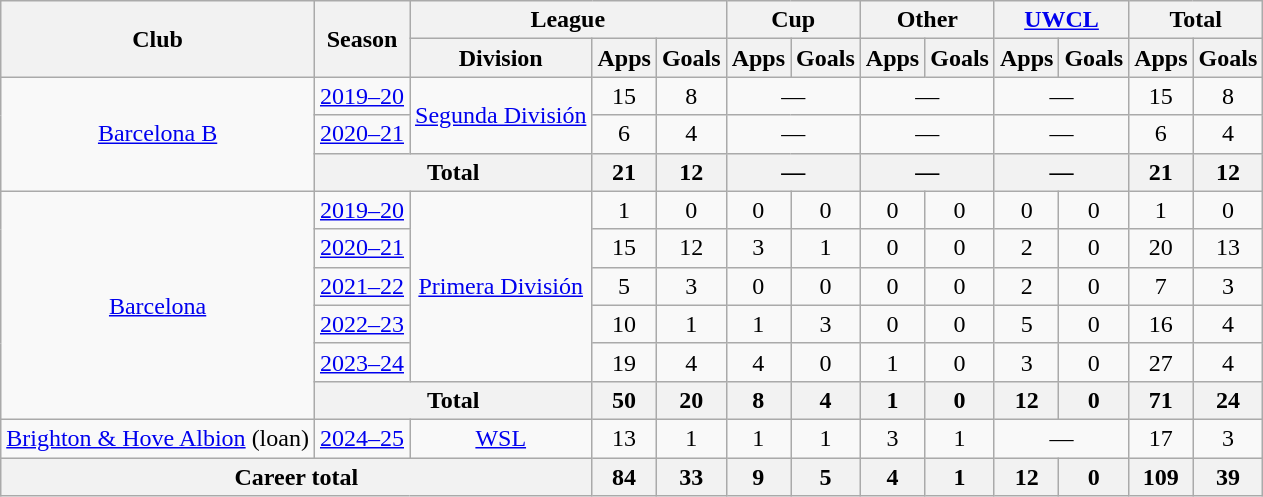<table class="wikitable" style="text-align: center;">
<tr>
<th rowspan="2">Club</th>
<th rowspan="2">Season</th>
<th colspan="3">League</th>
<th colspan="2">Cup</th>
<th colspan="2">Other</th>
<th colspan="2"><a href='#'>UWCL</a></th>
<th colspan="2">Total</th>
</tr>
<tr>
<th>Division</th>
<th>Apps</th>
<th>Goals</th>
<th>Apps</th>
<th>Goals</th>
<th>Apps</th>
<th>Goals</th>
<th>Apps</th>
<th>Goals</th>
<th>Apps</th>
<th>Goals</th>
</tr>
<tr>
<td rowspan="3" valign="center"><a href='#'>Barcelona B</a></td>
<td><a href='#'>2019–20</a></td>
<td rowspan="2" valign="center"><a href='#'>Segunda División</a></td>
<td>15</td>
<td>8</td>
<td colspan="2">—</td>
<td colspan="2">—</td>
<td colspan="2">—</td>
<td>15</td>
<td>8</td>
</tr>
<tr>
<td><a href='#'>2020–21</a></td>
<td>6</td>
<td>4</td>
<td colspan="2">—</td>
<td colspan="2">—</td>
<td colspan="2">—</td>
<td>6</td>
<td>4</td>
</tr>
<tr>
<th colspan="2">Total</th>
<th>21</th>
<th>12</th>
<th colspan="2">—</th>
<th colspan="2">—</th>
<th colspan="2">—</th>
<th>21</th>
<th>12</th>
</tr>
<tr>
<td rowspan="6" valign="center"><a href='#'>Barcelona</a></td>
<td><a href='#'>2019–20</a></td>
<td rowspan="5" valign="center"><a href='#'>Primera División</a></td>
<td>1</td>
<td>0</td>
<td>0</td>
<td>0</td>
<td>0</td>
<td>0</td>
<td>0</td>
<td>0</td>
<td>1</td>
<td>0</td>
</tr>
<tr>
<td><a href='#'>2020–21</a></td>
<td>15</td>
<td>12</td>
<td>3</td>
<td>1</td>
<td>0</td>
<td>0</td>
<td>2</td>
<td>0</td>
<td>20</td>
<td>13</td>
</tr>
<tr>
<td><a href='#'>2021–22</a></td>
<td>5</td>
<td>3</td>
<td>0</td>
<td>0</td>
<td>0</td>
<td>0</td>
<td>2</td>
<td>0</td>
<td>7</td>
<td>3</td>
</tr>
<tr>
<td><a href='#'>2022–23</a></td>
<td>10</td>
<td>1</td>
<td>1</td>
<td>3</td>
<td>0</td>
<td>0</td>
<td>5</td>
<td>0</td>
<td>16</td>
<td>4</td>
</tr>
<tr>
<td><a href='#'>2023–24</a></td>
<td>19</td>
<td>4</td>
<td>4</td>
<td>0</td>
<td>1</td>
<td>0</td>
<td>3</td>
<td>0</td>
<td>27</td>
<td>4</td>
</tr>
<tr>
<th colspan="2">Total</th>
<th>50</th>
<th>20</th>
<th>8</th>
<th>4</th>
<th>1</th>
<th>0</th>
<th>12</th>
<th>0</th>
<th>71</th>
<th>24</th>
</tr>
<tr>
<td><a href='#'>Brighton & Hove Albion</a> (loan)</td>
<td><a href='#'>2024–25</a></td>
<td><a href='#'>WSL</a></td>
<td>13</td>
<td>1</td>
<td>1</td>
<td>1</td>
<td>3</td>
<td>1</td>
<td colspan="2">—</td>
<td>17</td>
<td>3</td>
</tr>
<tr>
<th colspan="3">Career total</th>
<th>84</th>
<th>33</th>
<th>9</th>
<th>5</th>
<th>4</th>
<th>1</th>
<th>12</th>
<th>0</th>
<th>109</th>
<th>39</th>
</tr>
</table>
